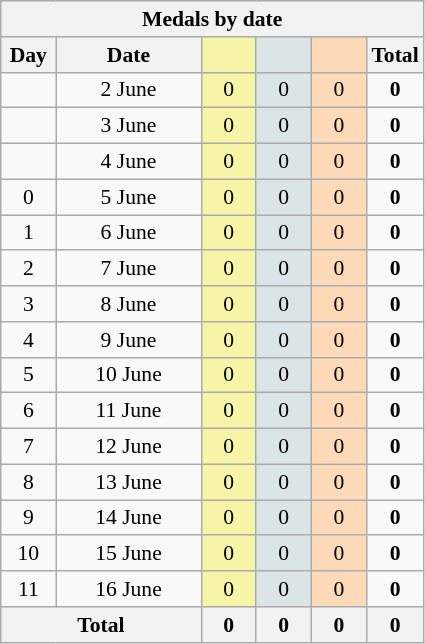<table class="wikitable" style="font-size:90%; text-align:center;">
<tr style="background:#efefef;">
<th colspan=6>Medals by date</th>
</tr>
<tr>
<th width=30>Day</th>
<th width=90>Date</th>
<th width=30 style="background:#F7F6A8;"></th>
<th width=30 style="background:#DCE5E5;"></th>
<th width=30 style="background:#FFDAB9;"></th>
<th width=30>Total</th>
</tr>
<tr>
<td></td>
<td>2 June</td>
<td style="background:#F7F6A8;">0</td>
<td style="background:#DCE5E5;">0</td>
<td style="background:#FFDAB9;">0</td>
<td><strong>0</strong></td>
</tr>
<tr>
<td></td>
<td>3 June</td>
<td style="background:#F7F6A8;">0</td>
<td style="background:#DCE5E5;">0</td>
<td style="background:#FFDAB9;">0</td>
<td><strong>0</strong></td>
</tr>
<tr>
<td></td>
<td>4 June</td>
<td style="background:#F7F6A8;">0</td>
<td style="background:#DCE5E5;">0</td>
<td style="background:#FFDAB9;">0</td>
<td><strong>0</strong></td>
</tr>
<tr>
<td>0</td>
<td>5 June</td>
<td style="background:#F7F6A8;">0</td>
<td style="background:#DCE5E5;">0</td>
<td style="background:#FFDAB9;">0</td>
<td><strong>0</strong></td>
</tr>
<tr>
<td>1</td>
<td>6 June</td>
<td style="background:#F7F6A8;">0</td>
<td style="background:#DCE5E5;">0</td>
<td style="background:#FFDAB9;">0</td>
<td><strong>0</strong></td>
</tr>
<tr>
<td>2</td>
<td>7 June</td>
<td style="background:#F7F6A8;">0</td>
<td style="background:#DCE5E5;">0</td>
<td style="background:#FFDAB9;">0</td>
<td><strong>0</strong></td>
</tr>
<tr>
<td>3</td>
<td>8 June</td>
<td style="background:#F7F6A8;">0</td>
<td style="background:#DCE5E5;">0</td>
<td style="background:#FFDAB9;">0</td>
<td><strong>0</strong></td>
</tr>
<tr>
<td>4</td>
<td>9 June</td>
<td style="background:#F7F6A8;">0</td>
<td style="background:#DCE5E5;">0</td>
<td style="background:#FFDAB9;">0</td>
<td><strong>0</strong></td>
</tr>
<tr>
<td>5</td>
<td>10 June</td>
<td style="background:#F7F6A8;">0</td>
<td style="background:#DCE5E5;">0</td>
<td style="background:#FFDAB9;">0</td>
<td><strong>0</strong></td>
</tr>
<tr>
<td>6</td>
<td>11 June</td>
<td style="background:#F7F6A8;">0</td>
<td style="background:#DCE5E5;">0</td>
<td style="background:#FFDAB9;">0</td>
<td><strong>0</strong></td>
</tr>
<tr>
<td>7</td>
<td>12 June</td>
<td style="background:#F7F6A8;">0</td>
<td style="background:#DCE5E5;">0</td>
<td style="background:#FFDAB9;">0</td>
<td><strong>0</strong></td>
</tr>
<tr>
<td>8</td>
<td>13 June</td>
<td style="background:#F7F6A8;">0</td>
<td style="background:#DCE5E5;">0</td>
<td style="background:#FFDAB9;">0</td>
<td><strong>0</strong></td>
</tr>
<tr>
<td>9</td>
<td>14 June</td>
<td style="background:#F7F6A8;">0</td>
<td style="background:#DCE5E5;">0</td>
<td style="background:#FFDAB9;">0</td>
<td><strong>0</strong></td>
</tr>
<tr>
<td>10</td>
<td>15 June</td>
<td style="background:#F7F6A8;">0</td>
<td style="background:#DCE5E5;">0</td>
<td style="background:#FFDAB9;">0</td>
<td><strong>0</strong></td>
</tr>
<tr>
<td>11</td>
<td>16 June</td>
<td style="background:#F7F6A8;">0</td>
<td style="background:#DCE5E5;">0</td>
<td style="background:#FFDAB9;">0</td>
<td><strong>0</strong></td>
</tr>
<tr>
<th colspan="2">Total</th>
<th>0</th>
<th>0</th>
<th>0</th>
<th>0</th>
</tr>
</table>
